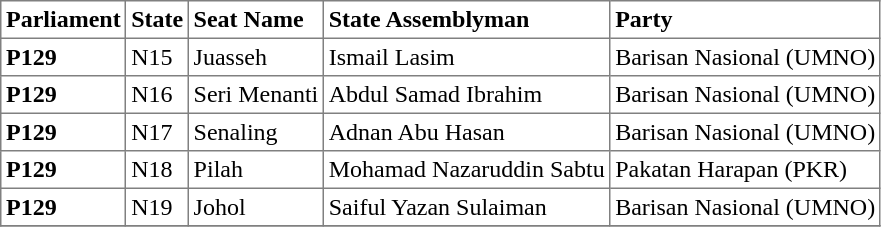<table class="toccolours sortable" cellpadding="3" border="1" style="border-collapse:collapse; text-align: left;">
<tr>
<th align="center">Parliament</th>
<th>State</th>
<th>Seat Name</th>
<th>State Assemblyman</th>
<th>Party</th>
</tr>
<tr>
<th align="left">P129</th>
<td>N15</td>
<td>Juasseh</td>
<td>Ismail Lasim</td>
<td>Barisan Nasional (UMNO)</td>
</tr>
<tr>
<th align="left">P129</th>
<td>N16</td>
<td>Seri Menanti</td>
<td>Abdul Samad Ibrahim</td>
<td>Barisan Nasional (UMNO)</td>
</tr>
<tr>
<th align="left">P129</th>
<td>N17</td>
<td>Senaling</td>
<td>Adnan Abu Hasan</td>
<td>Barisan Nasional (UMNO)</td>
</tr>
<tr>
<th align="left">P129</th>
<td>N18</td>
<td>Pilah</td>
<td>Mohamad Nazaruddin Sabtu</td>
<td>Pakatan Harapan (PKR)</td>
</tr>
<tr>
<th align="left">P129</th>
<td>N19</td>
<td>Johol</td>
<td>Saiful Yazan Sulaiman</td>
<td>Barisan Nasional (UMNO)</td>
</tr>
<tr>
</tr>
</table>
